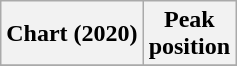<table class="wikitable plainrowheaders">
<tr>
<th scope="col">Chart (2020)</th>
<th scope="col">Peak<br>position</th>
</tr>
<tr>
</tr>
</table>
